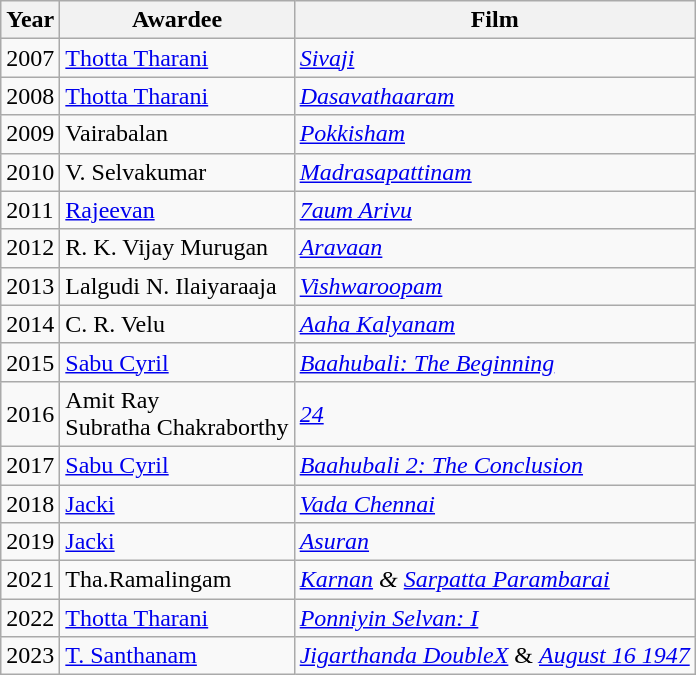<table class="wikitable">
<tr>
<th>Year</th>
<th>Awardee</th>
<th>Film</th>
</tr>
<tr>
<td>2007</td>
<td><a href='#'>Thotta Tharani</a></td>
<td><em><a href='#'>Sivaji</a></em></td>
</tr>
<tr>
<td>2008</td>
<td><a href='#'>Thotta Tharani</a></td>
<td><em><a href='#'>Dasavathaaram</a></em></td>
</tr>
<tr>
<td>2009</td>
<td>Vairabalan</td>
<td><em><a href='#'>Pokkisham</a></em></td>
</tr>
<tr>
<td>2010</td>
<td>V. Selvakumar</td>
<td><em><a href='#'>Madrasapattinam</a></em></td>
</tr>
<tr>
<td>2011</td>
<td><a href='#'>Rajeevan</a></td>
<td><em><a href='#'>7aum Arivu</a></em></td>
</tr>
<tr>
<td>2012</td>
<td>R. K. Vijay Murugan</td>
<td><em><a href='#'>Aravaan</a></em></td>
</tr>
<tr>
<td>2013</td>
<td>Lalgudi N. Ilaiyaraaja</td>
<td><em><a href='#'>Vishwaroopam</a></em></td>
</tr>
<tr>
<td>2014</td>
<td>C. R. Velu</td>
<td><em><a href='#'>Aaha Kalyanam</a></em></td>
</tr>
<tr>
<td>2015</td>
<td><a href='#'>Sabu Cyril</a></td>
<td><em><a href='#'>Baahubali: The Beginning</a></em></td>
</tr>
<tr>
<td>2016</td>
<td>Amit Ray<br>Subratha Chakraborthy</td>
<td><em><a href='#'>24</a></em></td>
</tr>
<tr>
<td>2017</td>
<td><a href='#'>Sabu Cyril</a></td>
<td><em><a href='#'>Baahubali 2: The Conclusion</a></em></td>
</tr>
<tr>
<td>2018</td>
<td><a href='#'> Jacki</a></td>
<td><em><a href='#'>Vada Chennai</a></em></td>
</tr>
<tr>
<td>2019</td>
<td><a href='#'> Jacki</a></td>
<td><em><a href='#'>Asuran</a></em></td>
</tr>
<tr>
<td>2021</td>
<td>Tha.Ramalingam</td>
<td><em><a href='#'>Karnan</a> & <a href='#'>Sarpatta Parambarai</a></em></td>
</tr>
<tr>
<td>2022</td>
<td><a href='#'>Thotta Tharani</a></td>
<td><em><a href='#'>Ponniyin Selvan: I</a></em></td>
</tr>
<tr>
<td>2023</td>
<td><a href='#'>T. Santhanam</a></td>
<td><em><a href='#'>Jigarthanda DoubleX</a></em> & <em><a href='#'>August 16 1947</a></em></td>
</tr>
</table>
